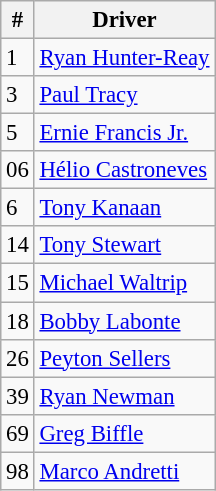<table class="wikitable" style="font-size:95%">
<tr>
<th>#</th>
<th>Driver</th>
</tr>
<tr>
<td>1</td>
<td><a href='#'>Ryan Hunter-Reay</a></td>
</tr>
<tr>
<td>3</td>
<td><a href='#'>Paul Tracy</a></td>
</tr>
<tr>
<td>5</td>
<td><a href='#'>Ernie Francis Jr.</a></td>
</tr>
<tr>
<td>06</td>
<td><a href='#'>Hélio Castroneves</a></td>
</tr>
<tr>
<td>6</td>
<td><a href='#'>Tony Kanaan</a></td>
</tr>
<tr>
<td>14</td>
<td><a href='#'>Tony Stewart</a></td>
</tr>
<tr>
<td>15</td>
<td><a href='#'>Michael Waltrip</a></td>
</tr>
<tr>
<td>18</td>
<td><a href='#'>Bobby Labonte</a></td>
</tr>
<tr>
<td>26</td>
<td><a href='#'>Peyton Sellers</a></td>
</tr>
<tr>
<td>39</td>
<td><a href='#'>Ryan Newman</a></td>
</tr>
<tr>
<td>69</td>
<td><a href='#'>Greg Biffle</a></td>
</tr>
<tr>
<td>98</td>
<td><a href='#'>Marco Andretti</a></td>
</tr>
</table>
